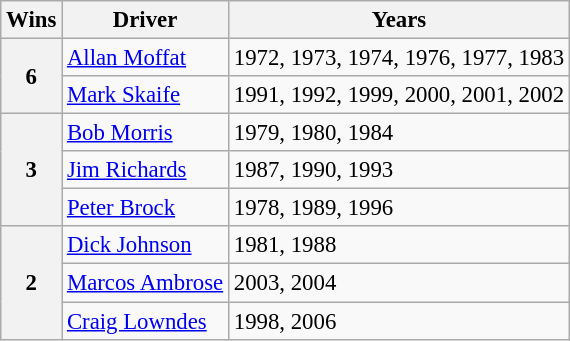<table class="wikitable" style="font-size: 95%;">
<tr>
<th>Wins</th>
<th>Driver</th>
<th>Years</th>
</tr>
<tr>
<th rowspan="2">6</th>
<td> <a href='#'>Allan Moffat</a></td>
<td>1972, 1973, 1974, 1976, 1977, 1983</td>
</tr>
<tr>
<td> <a href='#'>Mark Skaife</a></td>
<td>1991, 1992, 1999, 2000, 2001, 2002</td>
</tr>
<tr>
<th rowspan="3">3</th>
<td> <a href='#'>Bob Morris</a></td>
<td>1979, 1980, 1984</td>
</tr>
<tr>
<td> <a href='#'>Jim Richards</a></td>
<td>1987, 1990, 1993</td>
</tr>
<tr>
<td> <a href='#'>Peter Brock</a></td>
<td>1978, 1989, 1996</td>
</tr>
<tr>
<th rowspan="3">2</th>
<td> <a href='#'>Dick Johnson</a></td>
<td>1981, 1988</td>
</tr>
<tr>
<td> <a href='#'>Marcos Ambrose</a></td>
<td>2003, 2004</td>
</tr>
<tr>
<td> <a href='#'>Craig Lowndes</a></td>
<td>1998, 2006</td>
</tr>
</table>
